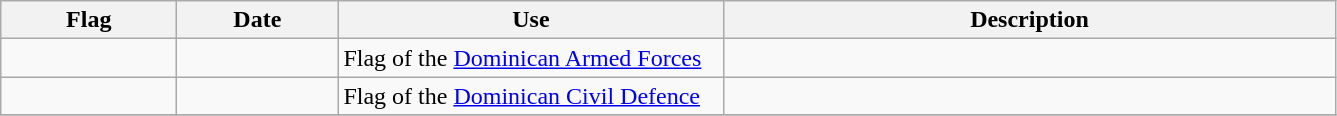<table class="wikitable" style="background:#f9f9f9">
<tr>
<th width="110">Flag</th>
<th width="100">Date</th>
<th width="250">Use</th>
<th width="400">Description</th>
</tr>
<tr>
<td></td>
<td></td>
<td>Flag of the <a href='#'>Dominican Armed Forces</a></td>
<td></td>
</tr>
<tr>
<td></td>
<td></td>
<td>Flag of the <a href='#'>Dominican Civil Defence</a></td>
<td></td>
</tr>
<tr>
</tr>
</table>
